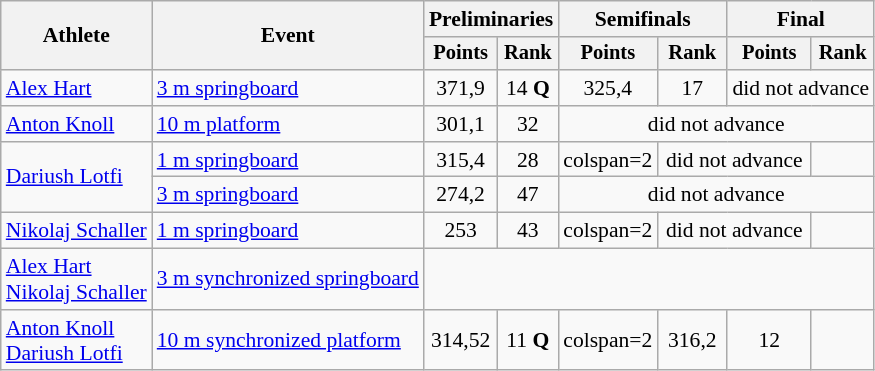<table class="wikitable" style="font-size:90%">
<tr>
<th rowspan="2">Athlete</th>
<th rowspan="2">Event</th>
<th colspan="2">Preliminaries</th>
<th colspan="2">Semifinals</th>
<th colspan="2">Final</th>
</tr>
<tr style="font-size:95%">
<th>Points</th>
<th>Rank</th>
<th>Points</th>
<th>Rank</th>
<th>Points</th>
<th>Rank</th>
</tr>
<tr align="center">
<td align="left"><a href='#'>Alex Hart</a></td>
<td align="left"><a href='#'>3 m springboard</a></td>
<td>371,9</td>
<td>14 <strong>Q</strong></td>
<td>325,4</td>
<td>17</td>
<td colspan=2>did not advance</td>
</tr>
<tr align="center">
<td align="left"><a href='#'>Anton Knoll</a></td>
<td align="left"><a href='#'>10 m platform</a></td>
<td>301,1</td>
<td>32</td>
<td colspan=4>did not advance</td>
</tr>
<tr align="center">
<td align="left" rowspan=2><a href='#'>Dariush Lotfi</a></td>
<td align="left"><a href='#'>1 m springboard</a></td>
<td>315,4</td>
<td>28</td>
<td>colspan=2</td>
<td colspan=2>did not advance</td>
</tr>
<tr align="center">
<td align="left"><a href='#'>3 m springboard</a></td>
<td>274,2</td>
<td>47</td>
<td colspan=4>did not advance</td>
</tr>
<tr align="center">
<td align="left"><a href='#'>Nikolaj Schaller</a></td>
<td align="left"><a href='#'>1 m springboard</a></td>
<td>253</td>
<td>43</td>
<td>colspan=2</td>
<td colspan=2>did not advance</td>
</tr>
<tr align="center">
<td align="left"><a href='#'>Alex Hart</a><br><a href='#'>Nikolaj Schaller</a></td>
<td align="left"><a href='#'>3 m synchronized springboard</a></td>
<td colspan=6></td>
</tr>
<tr align="center">
<td align="left"><a href='#'>Anton Knoll</a><br><a href='#'>Dariush Lotfi</a></td>
<td align="left"><a href='#'>10 m synchronized platform</a></td>
<td>314,52</td>
<td>11 <strong>Q</strong></td>
<td>colspan=2 </td>
<td>316,2</td>
<td>12</td>
</tr>
</table>
